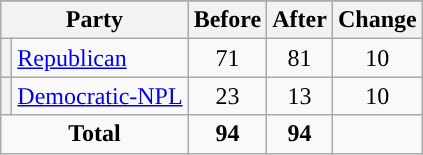<table class="wikitable" style="text-align:center;">
<tr>
</tr>
<tr>
<th colspan=2>Party</th>
<th>Before</th>
<th>After</th>
<th>Change</th>
</tr>
<tr>
<th style="background-color:"></th>
<td style="text-align:left;"><a href='#'>Republican</a></td>
<td>71</td>
<td>81</td>
<td> 10</td>
</tr>
<tr>
<th style="background-color:"></th>
<td style="text-align:left;"><a href='#'>Democratic-NPL</a></td>
<td>23</td>
<td>13</td>
<td> 10</td>
</tr>
<tr>
<td colspan=2><strong>Total</strong></td>
<td><strong>94</strong></td>
<td><strong>94</strong></td>
<td></td>
</tr>
</table>
